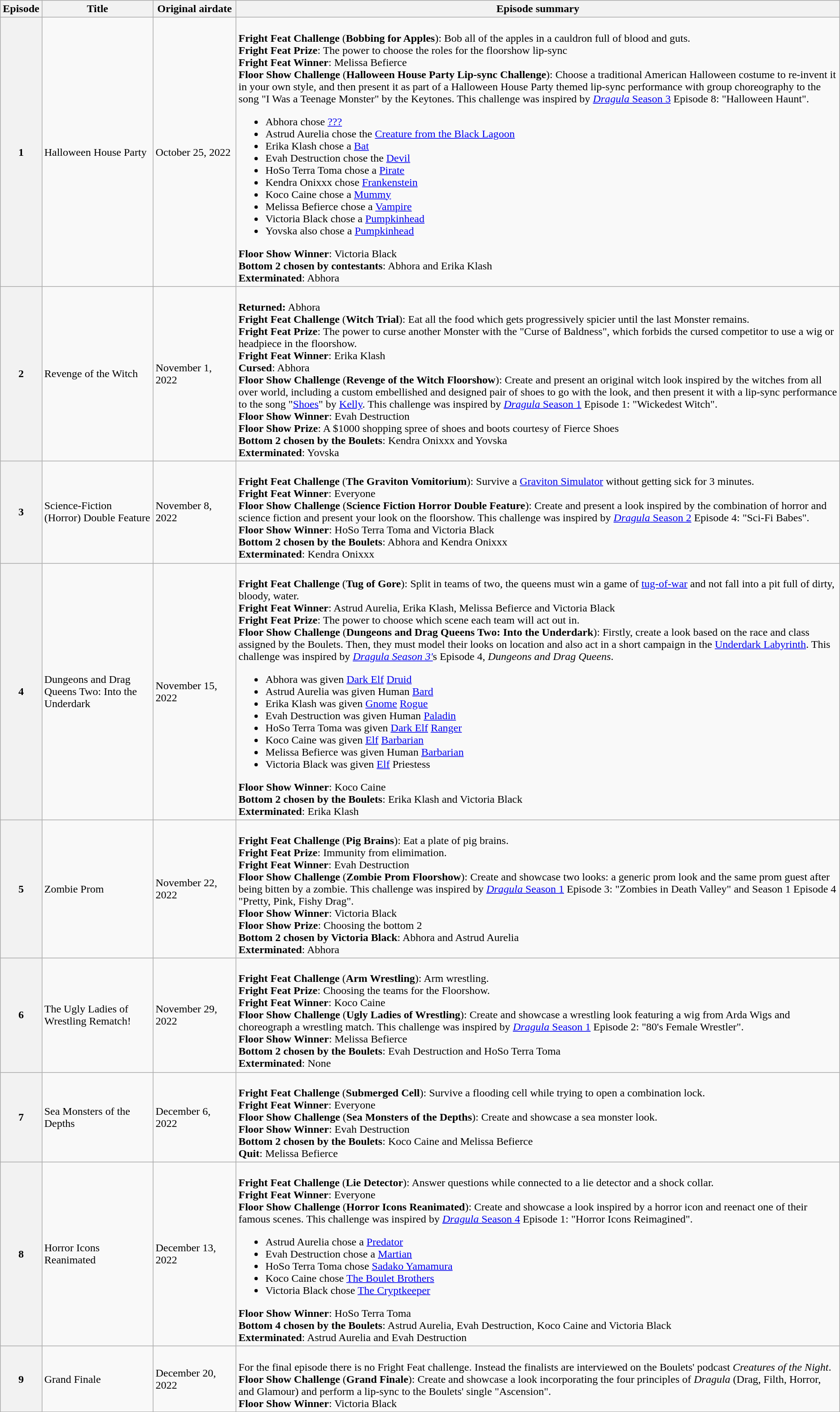<table class="wikitable">
<tr>
<th nowrap>Episode</th>
<th nowrap>Title</th>
<th nowrap>Original airdate</th>
<th nowrap>Episode summary</th>
</tr>
<tr>
<th>1</th>
<td>Halloween House Party</td>
<td>October 25, 2022</td>
<td><br><strong>Fright Feat Challenge</strong> (<strong>Bobbing for Apples</strong>): Bob all of the apples in a cauldron full of blood and guts.<br>
<strong>Fright Feat Prize</strong>: The power to choose the roles for the floorshow lip-sync <br>
<span><strong>Fright Feat Winner</strong>: Melissa Befierce</span><br><strong>Floor Show Challenge</strong> (<strong>Halloween House Party Lip-sync Challenge</strong>): Choose a traditional American Halloween costume to re-invent it in your own style, and then present it as part of a Halloween House Party themed lip-sync performance with group choreography to the song "I Was a Teenage Monster" by the Keytones. This challenge was inspired by <a href='#'><em>Dragula</em> Season 3</a> Episode 8: "Halloween Haunt".<ul><li>Abhora chose <a href='#'>???</a></li><li>Astrud Aurelia chose the <a href='#'>Creature from the Black Lagoon</a></li><li>Erika Klash chose a <a href='#'>Bat</a></li><li>Evah Destruction chose the <a href='#'>Devil</a></li><li>HoSo Terra Toma chose a <a href='#'>Pirate</a></li><li>Kendra Onixxx chose <a href='#'>Frankenstein</a></li><li>Koco Caine chose a <a href='#'>Mummy</a></li><li>Melissa Befierce chose a <a href='#'>Vampire</a></li><li>Victoria Black chose a <a href='#'>Pumpkinhead</a></li><li>Yovska also chose a <a href='#'>Pumpkinhead</a></li></ul><span><strong>Floor Show Winner</strong>: Victoria Black</span><br><strong>Bottom 2 chosen by contestants</strong>: Abhora and Erika Klash<br>
<span><strong>Exterminated</strong>: Abhora</span></td>
</tr>
<tr>
<th>2</th>
<td>Revenge of the Witch</td>
<td>November 1, 2022</td>
<td><br><strong>Returned:</strong> Abhora<br><strong>Fright Feat Challenge</strong> (<strong>Witch Trial</strong>): Eat all the food which gets progressively spicier until the last Monster remains.<br>
<strong>Fright Feat Prize</strong>: The power to curse another Monster with the "Curse of Baldness", which forbids the cursed competitor to use a wig or headpiece in the floorshow.<br>
<span><strong>Fright Feat Winner</strong>: Erika Klash</span><br>
<span><strong>Cursed</strong>: Abhora</span><br><strong>Floor Show Challenge</strong> (<strong>Revenge of the Witch Floorshow</strong>): Create and present an original witch look inspired by the witches from all over world, including a custom embellished and designed pair of shoes to go with the look, and then present it with a lip-sync performance to the song "<a href='#'>Shoes</a>" by <a href='#'>Kelly</a>. This challenge was inspired by <a href='#'><em>Dragula</em> Season 1</a> Episode 1: "Wickedest Witch".<br><span><strong>Floor Show Winner</strong>: Evah Destruction</span><br>
<strong>Floor Show Prize</strong>: A $1000 shopping spree of shoes and boots courtesy of Fierce Shoes<br><strong>Bottom 2 chosen by the Boulets</strong>: Kendra Onixxx and Yovska<br>
<span><strong>Exterminated</strong>: Yovska</span></td>
</tr>
<tr>
<th>3</th>
<td>Science-Fiction (Horror) Double Feature</td>
<td>November 8, 2022</td>
<td><br><strong>Fright Feat Challenge</strong> (<strong>The Graviton Vomitorium</strong>): Survive a <a href='#'>Graviton Simulator</a> without getting sick for 3 minutes.<br>
<span><strong>Fright Feat Winner</strong>: Everyone</span><br><strong>Floor Show Challenge</strong> (<strong>Science Fiction Horror Double Feature</strong>): Create and present a look inspired by the combination of horror and science fiction and present your look on the floorshow. This challenge was inspired by <a href='#'><em>Dragula</em> Season 2</a> Episode 4: "Sci-Fi Babes".<br><span><strong>Floor Show Winner</strong>: HoSo Terra Toma and Victoria Black</span><br><strong>Bottom 2 chosen by the Boulets</strong>: Abhora and Kendra Onixxx<br>
<span><strong>Exterminated</strong>: Kendra Onixxx</span></td>
</tr>
<tr>
<th>4</th>
<td>Dungeons and Drag Queens Two: Into the Underdark</td>
<td>November 15, 2022</td>
<td><br><strong>Fright Feat Challenge</strong> (<strong>Tug of Gore</strong>): Split in teams of two, the queens must win a game of <a href='#'>tug-of-war</a> and not fall into a pit full of dirty, bloody, water.<br>
<span><strong>Fright Feat Winner</strong>: Astrud Aurelia, Erika Klash, Melissa Befierce and Victoria Black</span><br>
<strong>Fright Feat Prize</strong>: The power to choose which scene each team will act out in.<br><strong>Floor Show Challenge</strong> (<strong>Dungeons and Drag Queens Two: Into the Underdark</strong>): Firstly, create a look based on the race and class assigned by the Boulets. Then, they must model their looks on location and also act in a short campaign in the <a href='#'>Underdark Labyrinth</a>. This challenge was inspired by <em><a href='#'>Dragula Season 3'</a></em>s Episode 4, <em>Dungeons and Drag Queens</em>.<ul><li>Abhora was given <a href='#'>Dark Elf</a> <a href='#'>Druid</a></li><li>Astrud Aurelia was given Human <a href='#'>Bard</a></li><li>Erika Klash was given <a href='#'>Gnome</a> <a href='#'>Rogue</a></li><li>Evah Destruction was given Human <a href='#'>Paladin</a></li><li>HoSo Terra Toma was given <a href='#'>Dark Elf</a> <a href='#'>Ranger</a></li><li>Koco Caine was given <a href='#'>Elf</a> <a href='#'>Barbarian</a></li><li>Melissa Befierce was given Human <a href='#'>Barbarian</a></li><li>Victoria Black was given <a href='#'>Elf</a> Priestess</li></ul><span><strong>Floor Show Winner</strong>: Koco Caine</span><br><strong>Bottom 2 chosen by the Boulets</strong>: Erika Klash and Victoria Black<br>
<span><strong>Exterminated</strong>: Erika Klash</span></td>
</tr>
<tr>
<th>5</th>
<td>Zombie Prom</td>
<td>November 22, 2022</td>
<td><br><strong>Fright Feat Challenge</strong> (<strong>Pig Brains</strong>): Eat a plate of pig brains.<br>
<strong>Fright Feat Prize</strong>: Immunity from elimimation.<br>
<span><strong>Fright Feat Winner</strong>: Evah Destruction</span><br><strong>Floor Show Challenge</strong> (<strong>Zombie Prom Floorshow</strong>): Create and showcase two looks: a generic prom look and the same prom guest after being bitten by a zombie. This challenge was inspired by <a href='#'><em>Dragula</em> Season 1</a> Episode 3: "Zombies in Death Valley" and Season 1 Episode 4 "Pretty, Pink, Fishy Drag".<br><span><strong>Floor Show Winner</strong>: Victoria Black</span><br>
<strong>Floor Show Prize</strong>: Choosing the bottom 2<br><strong>Bottom 2 chosen by Victoria Black</strong>: Abhora and Astrud Aurelia<br>
<span><strong>Exterminated</strong>: Abhora</span></td>
</tr>
<tr>
<th>6</th>
<td>The Ugly Ladies of Wrestling Rematch!</td>
<td>November 29, 2022</td>
<td><br><strong>Fright Feat Challenge</strong> (<strong>Arm Wrestling</strong>): Arm wrestling.<br>
<strong>Fright Feat Prize</strong>: Choosing the teams for the Floorshow.<br>
<span><strong>Fright Feat Winner</strong>: Koco Caine</span><br><strong>Floor Show Challenge</strong> (<strong>Ugly Ladies of Wrestling</strong>):  Create and showcase a wrestling look featuring a wig from Arda Wigs and choreograph a wrestling match. This challenge was inspired by <a href='#'><em>Dragula</em> Season 1</a> Episode 2: "80's Female Wrestler".<br><span><strong>Floor Show Winner</strong>: Melissa Befierce</span><br><strong>Bottom 2 chosen by the Boulets</strong>: Evah Destruction and HoSo Terra Toma<br>
<span><strong>Exterminated</strong>: None</span></td>
</tr>
<tr>
<th>7</th>
<td>Sea Monsters of the Depths</td>
<td>December 6, 2022</td>
<td><br><strong>Fright Feat Challenge</strong> (<strong>Submerged Cell</strong>): Survive a flooding cell while trying to open a combination lock.<br>
<span><strong>Fright Feat Winner</strong>: Everyone</span><br><strong>Floor Show Challenge</strong> (<strong>Sea Monsters of the Depths</strong>):  Create and showcase a sea monster look.<br><span><strong>Floor Show Winner</strong>: Evah Destruction</span><br><strong>Bottom 2 chosen by the Boulets</strong>: Koco Caine and Melissa Befierce<br>
<span><strong>Quit</strong>: Melissa Befierce</span></td>
</tr>
<tr>
<th>8</th>
<td>Horror Icons Reanimated</td>
<td>December 13, 2022</td>
<td><br><strong>Fright Feat Challenge</strong> (<strong>Lie Detector</strong>): Answer questions while connected to a lie detector and a shock collar.<br>
<span><strong>Fright Feat Winner</strong>: Everyone</span><br><strong>Floor Show Challenge</strong> (<strong>Horror Icons Reanimated</strong>):  Create and showcase a look inspired by a horror icon and reenact one of their famous scenes. This challenge was inspired by <a href='#'><em>Dragula</em> Season 4</a> Episode 1: "Horror Icons Reimagined".<ul><li>Astrud Aurelia chose a <a href='#'>Predator</a></li><li>Evah Destruction chose a <a href='#'>Martian</a></li><li>HoSo Terra Toma chose <a href='#'>Sadako Yamamura</a></li><li>Koco Caine chose <a href='#'>The Boulet Brothers</a></li><li>Victoria Black chose <a href='#'>The Cryptkeeper</a></li></ul><span><strong>Floor Show Winner</strong>: HoSo Terra Toma</span><br><strong>Bottom 4 chosen by the Boulets</strong>: Astrud Aurelia, Evah Destruction, Koco Caine and Victoria Black<br>
<span><strong>Exterminated</strong>: Astrud Aurelia and Evah Destruction</span></td>
</tr>
<tr>
<th>9</th>
<td>Grand Finale</td>
<td>December 20, 2022</td>
<td><br>For the final episode there is no Fright Feat challenge. Instead the finalists are interviewed on the Boulets' podcast <em>Creatures of the Night</em>.<br><strong>Floor Show Challenge</strong> (<strong>Grand Finale</strong>):  Create and showcase a look incorporating the four principles of <em>Dragula</em> (Drag, Filth, Horror, and Glamour) and perform a lip-sync to the Boulets' single "Ascension".<br><span><strong>Floor Show Winner</strong>: Victoria Black</span></td>
</tr>
</table>
